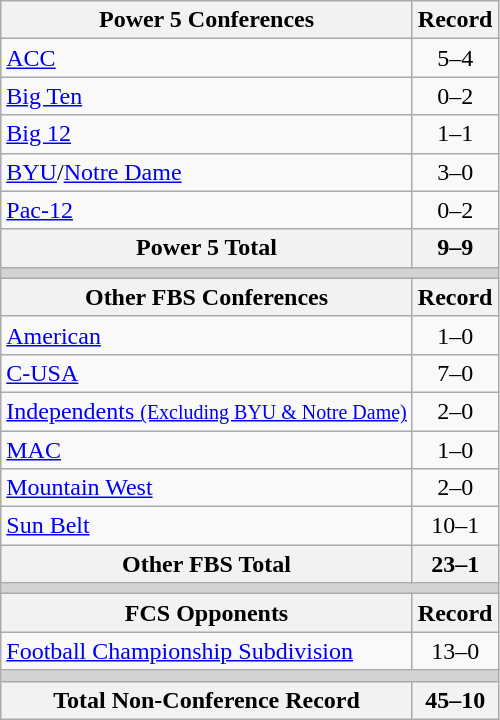<table class="wikitable">
<tr>
<th>Power 5 Conferences</th>
<th>Record</th>
</tr>
<tr>
<td><a href='#'>ACC</a></td>
<td align=center>5–4</td>
</tr>
<tr>
<td><a href='#'>Big Ten</a></td>
<td align=center>0–2</td>
</tr>
<tr>
<td><a href='#'>Big 12</a></td>
<td align=center>1–1</td>
</tr>
<tr>
<td><a href='#'>BYU</a>/<a href='#'>Notre Dame</a></td>
<td align=center>3–0</td>
</tr>
<tr>
<td><a href='#'>Pac-12</a></td>
<td align=center>0–2</td>
</tr>
<tr>
<th>Power 5 Total</th>
<th>9–9</th>
</tr>
<tr>
<th colspan="2" style="background:lightgrey;"></th>
</tr>
<tr>
<th>Other FBS Conferences</th>
<th>Record</th>
</tr>
<tr>
<td><a href='#'>American</a></td>
<td align=center>1–0</td>
</tr>
<tr>
<td><a href='#'>C-USA</a></td>
<td align=center>7–0</td>
</tr>
<tr>
<td><a href='#'>Independents <small>(Excluding BYU & Notre Dame)</small></a></td>
<td align=center>2–0</td>
</tr>
<tr>
<td><a href='#'>MAC</a></td>
<td align=center>1–0</td>
</tr>
<tr>
<td><a href='#'>Mountain West</a></td>
<td align=center>2–0</td>
</tr>
<tr>
<td><a href='#'>Sun Belt</a></td>
<td align=center>10–1</td>
</tr>
<tr>
<th>Other FBS Total</th>
<th>23–1</th>
</tr>
<tr>
<th colspan="2" style="background:lightgrey;"></th>
</tr>
<tr>
<th>FCS Opponents</th>
<th>Record</th>
</tr>
<tr>
<td><a href='#'>Football Championship Subdivision</a></td>
<td align=center>13–0</td>
</tr>
<tr>
<th colspan="2" style="background:lightgrey;"></th>
</tr>
<tr>
<th>Total Non-Conference Record</th>
<th>45–10</th>
</tr>
</table>
